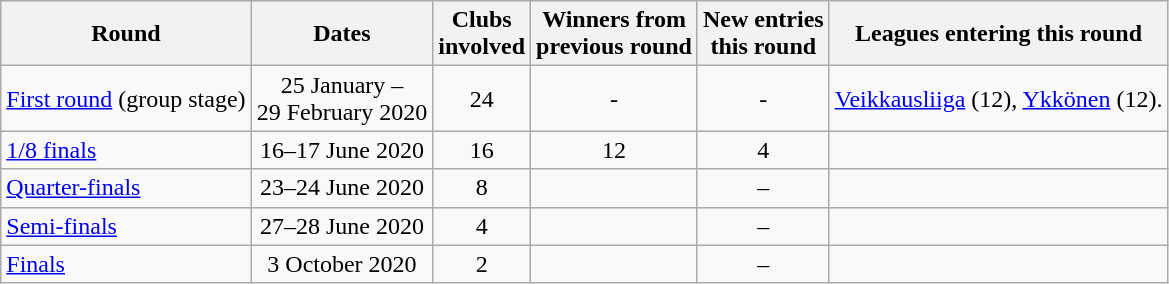<table class="wikitable">
<tr>
<th>Round</th>
<th>Dates</th>
<th>Clubs<br>involved</th>
<th>Winners from<br>previous round</th>
<th>New entries<br>this round</th>
<th>Leagues entering this round</th>
</tr>
<tr>
<td><a href='#'>First round</a> (group stage)</td>
<td style="text-align:center;">25 January – <br>29 February 2020</td>
<td style="text-align:center;">24</td>
<td style="text-align:center;">-</td>
<td style="text-align:center;">-</td>
<td><a href='#'>Veikkausliiga</a> (12), <a href='#'>Ykkönen</a> (12).</td>
</tr>
<tr>
<td><a href='#'>1/8 finals</a></td>
<td style="text-align:center;">16–17 June 2020</td>
<td style="text-align:center;">16</td>
<td style="text-align:center;">12</td>
<td style="text-align:center;">4</td>
<td></td>
</tr>
<tr>
<td><a href='#'>Quarter-finals</a></td>
<td style="text-align:center;">23–24 June 2020</td>
<td style="text-align:center;">8</td>
<td style="text-align:center;"></td>
<td style="text-align:center;">–</td>
<td></td>
</tr>
<tr>
<td><a href='#'>Semi-finals</a></td>
<td style="text-align:center;">27–28 June 2020</td>
<td style="text-align:center;">4</td>
<td style="text-align:center;"></td>
<td style="text-align:center;">–</td>
<td></td>
</tr>
<tr>
<td><a href='#'>Finals</a></td>
<td style="text-align:center;">3 October 2020</td>
<td style="text-align:center;">2</td>
<td style="text-align:center;"></td>
<td style="text-align:center;">–</td>
<td></td>
</tr>
</table>
